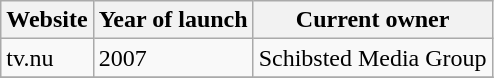<table class="wikitable">
<tr>
<th>Website</th>
<th>Year of launch</th>
<th>Current owner</th>
</tr>
<tr>
<td>tv.nu</td>
<td>2007</td>
<td>Schibsted Media Group</td>
</tr>
<tr>
</tr>
</table>
